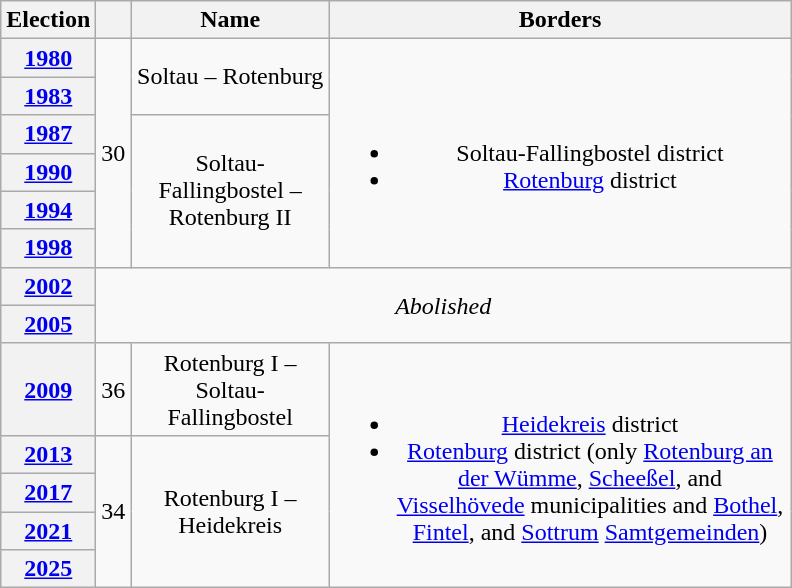<table class=wikitable style="text-align:center">
<tr>
<th>Election</th>
<th></th>
<th width=125px>Name</th>
<th width=300px>Borders</th>
</tr>
<tr>
<th><a href='#'>1980</a></th>
<td rowspan=6>30</td>
<td rowspan=2>Soltau – Rotenburg</td>
<td rowspan=6><br><ul><li>Soltau-Fallingbostel district</li><li><a href='#'>Rotenburg</a> district</li></ul></td>
</tr>
<tr>
<th><a href='#'>1983</a></th>
</tr>
<tr>
<th><a href='#'>1987</a></th>
<td rowspan=4>Soltau-Fallingbostel – Rotenburg II</td>
</tr>
<tr>
<th><a href='#'>1990</a></th>
</tr>
<tr>
<th><a href='#'>1994</a></th>
</tr>
<tr>
<th><a href='#'>1998</a></th>
</tr>
<tr>
<th><a href='#'>2002</a></th>
<td rowspan=2 colspan=4><em>Abolished</em></td>
</tr>
<tr>
<th><a href='#'>2005</a></th>
</tr>
<tr>
<th><a href='#'>2009</a></th>
<td>36</td>
<td>Rotenburg I – Soltau-Fallingbostel</td>
<td rowspan=5><br><ul><li><a href='#'>Heidekreis</a> district</li><li><a href='#'>Rotenburg</a> district (only <a href='#'>Rotenburg an der Wümme</a>, <a href='#'>Scheeßel</a>, and <a href='#'>Visselhövede</a> municipalities and  <a href='#'>Bothel</a>, <a href='#'>Fintel</a>, and <a href='#'>Sottrum</a> <a href='#'>Samtgemeinden</a>)</li></ul></td>
</tr>
<tr>
<th><a href='#'>2013</a></th>
<td rowspan=4>34</td>
<td rowspan=4>Rotenburg I – Heidekreis</td>
</tr>
<tr>
<th><a href='#'>2017</a></th>
</tr>
<tr>
<th><a href='#'>2021</a></th>
</tr>
<tr>
<th><a href='#'>2025</a></th>
</tr>
</table>
